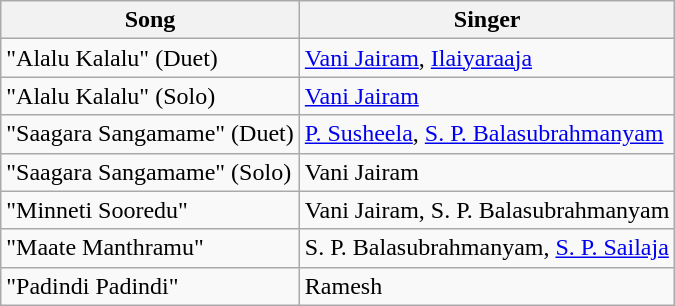<table class="wikitable">
<tr>
<th>Song</th>
<th>Singer</th>
</tr>
<tr>
<td>"Alalu Kalalu" (Duet)</td>
<td><a href='#'>Vani Jairam</a>, <a href='#'>Ilaiyaraaja</a></td>
</tr>
<tr>
<td>"Alalu Kalalu" (Solo)</td>
<td><a href='#'>Vani Jairam</a></td>
</tr>
<tr>
<td>"Saagara Sangamame" (Duet)</td>
<td><a href='#'>P. Susheela</a>, <a href='#'>S. P. Balasubrahmanyam</a></td>
</tr>
<tr>
<td>"Saagara Sangamame" (Solo)</td>
<td>Vani Jairam</td>
</tr>
<tr>
<td>"Minneti Sooredu"</td>
<td>Vani Jairam, S. P. Balasubrahmanyam</td>
</tr>
<tr>
<td>"Maate Manthramu"</td>
<td>S. P. Balasubrahmanyam, <a href='#'>S. P. Sailaja</a></td>
</tr>
<tr>
<td>"Padindi Padindi"</td>
<td>Ramesh</td>
</tr>
</table>
